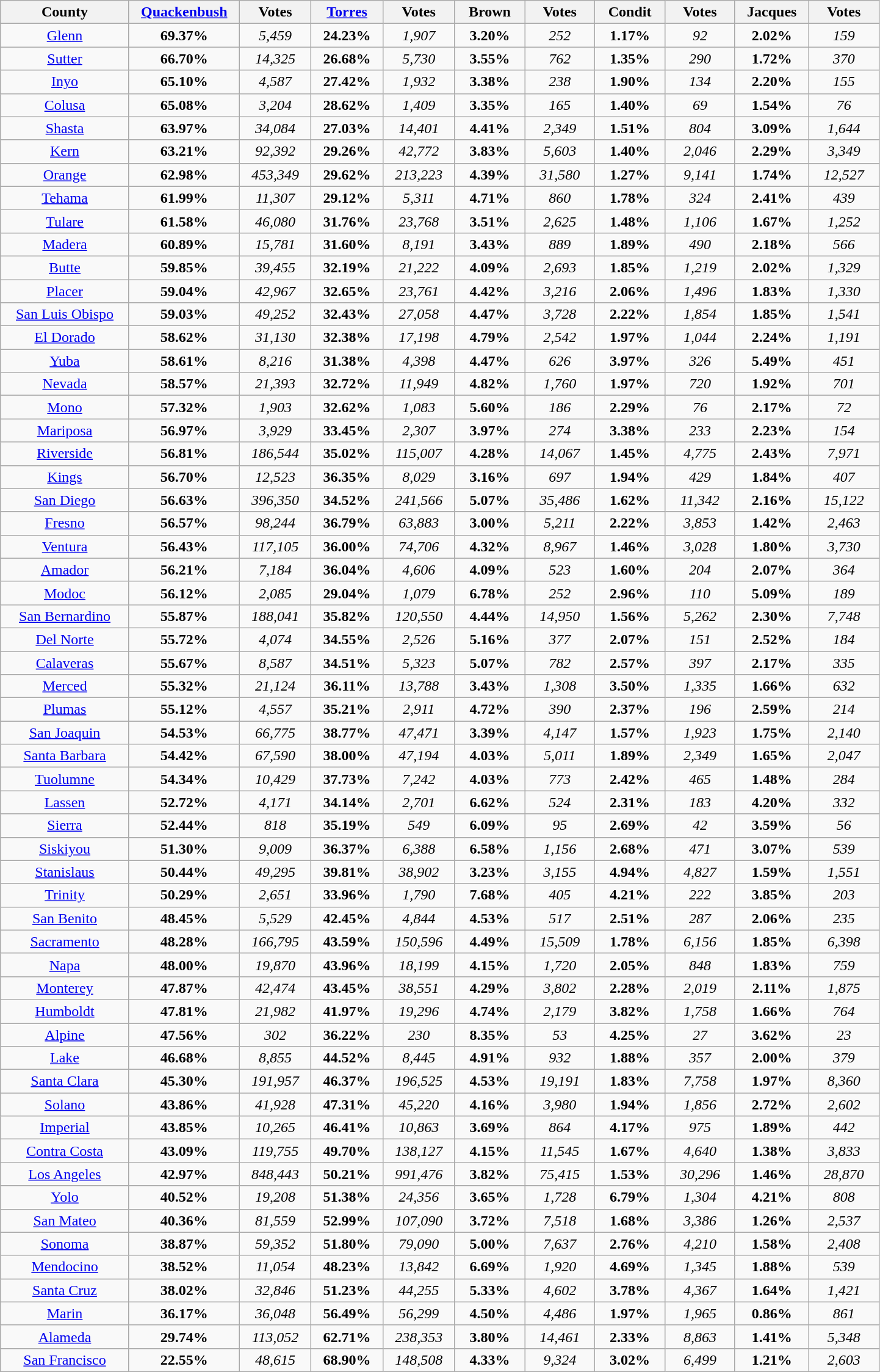<table width="76%" class="wikitable sortable">
<tr>
<th width="11%">County</th>
<th width="6%"><a href='#'>Quackenbush</a></th>
<th width="6%">Votes</th>
<th width="6%"><a href='#'>Torres</a></th>
<th width="6%">Votes</th>
<th width="6%">Brown</th>
<th width="6%">Votes</th>
<th width="6%">Condit</th>
<th width="6%">Votes</th>
<th width="6%">Jacques</th>
<th width="6%">Votes</th>
</tr>
<tr>
<td align="center" ><a href='#'>Glenn</a></td>
<td align="center"><strong>69.37%</strong></td>
<td align="center"><em>5,459</em></td>
<td align="center"><strong>24.23%</strong></td>
<td align="center"><em>1,907</em></td>
<td align="center"><strong>3.20%</strong></td>
<td align="center"><em>252</em></td>
<td align="center"><strong>1.17%</strong></td>
<td align="center"><em>92</em></td>
<td align="center"><strong>2.02%</strong></td>
<td align="center"><em>159</em></td>
</tr>
<tr>
<td align="center" ><a href='#'>Sutter</a></td>
<td align="center"><strong>66.70%</strong></td>
<td align="center"><em>14,325</em></td>
<td align="center"><strong>26.68%</strong></td>
<td align="center"><em>5,730</em></td>
<td align="center"><strong>3.55%</strong></td>
<td align="center"><em>762</em></td>
<td align="center"><strong>1.35%</strong></td>
<td align="center"><em>290</em></td>
<td align="center"><strong>1.72%</strong></td>
<td align="center"><em>370</em></td>
</tr>
<tr>
<td align="center" ><a href='#'>Inyo</a></td>
<td align="center"><strong>65.10%</strong></td>
<td align="center"><em>4,587</em></td>
<td align="center"><strong>27.42%</strong></td>
<td align="center"><em>1,932</em></td>
<td align="center"><strong>3.38%</strong></td>
<td align="center"><em>238</em></td>
<td align="center"><strong>1.90%</strong></td>
<td align="center"><em>134</em></td>
<td align="center"><strong>2.20%</strong></td>
<td align="center"><em>155</em></td>
</tr>
<tr>
<td align="center" ><a href='#'>Colusa</a></td>
<td align="center"><strong>65.08%</strong></td>
<td align="center"><em>3,204</em></td>
<td align="center"><strong>28.62%</strong></td>
<td align="center"><em>1,409</em></td>
<td align="center"><strong>3.35%</strong></td>
<td align="center"><em>165</em></td>
<td align="center"><strong>1.40%</strong></td>
<td align="center"><em>69</em></td>
<td align="center"><strong>1.54%</strong></td>
<td align="center"><em>76</em></td>
</tr>
<tr>
<td align="center" ><a href='#'>Shasta</a></td>
<td align="center"><strong>63.97%</strong></td>
<td align="center"><em>34,084</em></td>
<td align="center"><strong>27.03%</strong></td>
<td align="center"><em>14,401</em></td>
<td align="center"><strong>4.41%</strong></td>
<td align="center"><em>2,349</em></td>
<td align="center"><strong>1.51%</strong></td>
<td align="center"><em>804</em></td>
<td align="center"><strong>3.09%</strong></td>
<td align="center"><em>1,644</em></td>
</tr>
<tr>
<td align="center" ><a href='#'>Kern</a></td>
<td align="center"><strong>63.21%</strong></td>
<td align="center"><em>92,392</em></td>
<td align="center"><strong>29.26%</strong></td>
<td align="center"><em>42,772</em></td>
<td align="center"><strong>3.83%</strong></td>
<td align="center"><em>5,603</em></td>
<td align="center"><strong>1.40%</strong></td>
<td align="center"><em>2,046</em></td>
<td align="center"><strong>2.29%</strong></td>
<td align="center"><em>3,349</em></td>
</tr>
<tr>
<td align="center" ><a href='#'>Orange</a></td>
<td align="center"><strong>62.98%</strong></td>
<td align="center"><em>453,349</em></td>
<td align="center"><strong>29.62%</strong></td>
<td align="center"><em>213,223</em></td>
<td align="center"><strong>4.39%</strong></td>
<td align="center"><em>31,580</em></td>
<td align="center"><strong>1.27%</strong></td>
<td align="center"><em>9,141</em></td>
<td align="center"><strong>1.74%</strong></td>
<td align="center"><em>12,527</em></td>
</tr>
<tr>
<td align="center" ><a href='#'>Tehama</a></td>
<td align="center"><strong>61.99%</strong></td>
<td align="center"><em>11,307</em></td>
<td align="center"><strong>29.12%</strong></td>
<td align="center"><em>5,311</em></td>
<td align="center"><strong>4.71%</strong></td>
<td align="center"><em>860</em></td>
<td align="center"><strong>1.78%</strong></td>
<td align="center"><em>324</em></td>
<td align="center"><strong>2.41%</strong></td>
<td align="center"><em>439</em></td>
</tr>
<tr>
<td align="center" ><a href='#'>Tulare</a></td>
<td align="center"><strong>61.58%</strong></td>
<td align="center"><em>46,080</em></td>
<td align="center"><strong>31.76%</strong></td>
<td align="center"><em>23,768</em></td>
<td align="center"><strong>3.51%</strong></td>
<td align="center"><em>2,625</em></td>
<td align="center"><strong>1.48%</strong></td>
<td align="center"><em>1,106</em></td>
<td align="center"><strong>1.67%</strong></td>
<td align="center"><em>1,252</em></td>
</tr>
<tr>
<td align="center" ><a href='#'>Madera</a></td>
<td align="center"><strong>60.89%</strong></td>
<td align="center"><em>15,781</em></td>
<td align="center"><strong>31.60%</strong></td>
<td align="center"><em>8,191</em></td>
<td align="center"><strong>3.43%</strong></td>
<td align="center"><em>889</em></td>
<td align="center"><strong>1.89%</strong></td>
<td align="center"><em>490</em></td>
<td align="center"><strong>2.18%</strong></td>
<td align="center"><em>566</em></td>
</tr>
<tr>
<td align="center" ><a href='#'>Butte</a></td>
<td align="center"><strong>59.85%</strong></td>
<td align="center"><em>39,455</em></td>
<td align="center"><strong>32.19%</strong></td>
<td align="center"><em>21,222</em></td>
<td align="center"><strong>4.09%</strong></td>
<td align="center"><em>2,693</em></td>
<td align="center"><strong>1.85%</strong></td>
<td align="center"><em>1,219</em></td>
<td align="center"><strong>2.02%</strong></td>
<td align="center"><em>1,329</em></td>
</tr>
<tr>
<td align="center" ><a href='#'>Placer</a></td>
<td align="center"><strong>59.04%</strong></td>
<td align="center"><em>42,967</em></td>
<td align="center"><strong>32.65%</strong></td>
<td align="center"><em>23,761</em></td>
<td align="center"><strong>4.42%</strong></td>
<td align="center"><em>3,216</em></td>
<td align="center"><strong>2.06%</strong></td>
<td align="center"><em>1,496</em></td>
<td align="center"><strong>1.83%</strong></td>
<td align="center"><em>1,330</em></td>
</tr>
<tr>
<td align="center" ><a href='#'>San Luis Obispo</a></td>
<td align="center"><strong>59.03%</strong></td>
<td align="center"><em>49,252</em></td>
<td align="center"><strong>32.43%</strong></td>
<td align="center"><em>27,058</em></td>
<td align="center"><strong>4.47%</strong></td>
<td align="center"><em>3,728</em></td>
<td align="center"><strong>2.22%</strong></td>
<td align="center"><em>1,854</em></td>
<td align="center"><strong>1.85%</strong></td>
<td align="center"><em>1,541</em></td>
</tr>
<tr>
<td align="center" ><a href='#'>El Dorado</a></td>
<td align="center"><strong>58.62%</strong></td>
<td align="center"><em>31,130</em></td>
<td align="center"><strong>32.38%</strong></td>
<td align="center"><em>17,198</em></td>
<td align="center"><strong>4.79%</strong></td>
<td align="center"><em>2,542</em></td>
<td align="center"><strong>1.97%</strong></td>
<td align="center"><em>1,044</em></td>
<td align="center"><strong>2.24%</strong></td>
<td align="center"><em>1,191</em></td>
</tr>
<tr>
<td align="center" ><a href='#'>Yuba</a></td>
<td align="center"><strong>58.61%</strong></td>
<td align="center"><em>8,216</em></td>
<td align="center"><strong>31.38%</strong></td>
<td align="center"><em>4,398</em></td>
<td align="center"><strong>4.47%</strong></td>
<td align="center"><em>626</em></td>
<td align="center"><strong>3.97%</strong></td>
<td align="center"><em>326</em></td>
<td align="center"><strong>5.49%</strong></td>
<td align="center"><em>451</em></td>
</tr>
<tr>
<td align="center" ><a href='#'>Nevada</a></td>
<td align="center"><strong>58.57%</strong></td>
<td align="center"><em>21,393</em></td>
<td align="center"><strong>32.72%</strong></td>
<td align="center"><em>11,949</em></td>
<td align="center"><strong>4.82%</strong></td>
<td align="center"><em>1,760</em></td>
<td align="center"><strong>1.97%</strong></td>
<td align="center"><em>720</em></td>
<td align="center"><strong>1.92%</strong></td>
<td align="center"><em>701</em></td>
</tr>
<tr>
<td align="center" ><a href='#'>Mono</a></td>
<td align="center"><strong>57.32%</strong></td>
<td align="center"><em>1,903</em></td>
<td align="center"><strong>32.62%</strong></td>
<td align="center"><em>1,083</em></td>
<td align="center"><strong>5.60%</strong></td>
<td align="center"><em>186</em></td>
<td align="center"><strong>2.29%</strong></td>
<td align="center"><em>76</em></td>
<td align="center"><strong>2.17%</strong></td>
<td align="center"><em>72</em></td>
</tr>
<tr>
<td align="center" ><a href='#'>Mariposa</a></td>
<td align="center"><strong>56.97%</strong></td>
<td align="center"><em>3,929</em></td>
<td align="center"><strong>33.45%</strong></td>
<td align="center"><em>2,307</em></td>
<td align="center"><strong>3.97%</strong></td>
<td align="center"><em>274</em></td>
<td align="center"><strong>3.38%</strong></td>
<td align="center"><em>233</em></td>
<td align="center"><strong>2.23%</strong></td>
<td align="center"><em>154</em></td>
</tr>
<tr>
<td align="center" ><a href='#'>Riverside</a></td>
<td align="center"><strong>56.81%</strong></td>
<td align="center"><em>186,544</em></td>
<td align="center"><strong>35.02%</strong></td>
<td align="center"><em>115,007</em></td>
<td align="center"><strong>4.28%</strong></td>
<td align="center"><em>14,067</em></td>
<td align="center"><strong>1.45%</strong></td>
<td align="center"><em>4,775</em></td>
<td align="center"><strong>2.43%</strong></td>
<td align="center"><em>7,971</em></td>
</tr>
<tr>
<td align="center" ><a href='#'>Kings</a></td>
<td align="center"><strong>56.70%</strong></td>
<td align="center"><em>12,523</em></td>
<td align="center"><strong>36.35%</strong></td>
<td align="center"><em>8,029</em></td>
<td align="center"><strong>3.16%</strong></td>
<td align="center"><em>697</em></td>
<td align="center"><strong>1.94%</strong></td>
<td align="center"><em>429</em></td>
<td align="center"><strong>1.84%</strong></td>
<td align="center"><em>407</em></td>
</tr>
<tr>
<td align="center" ><a href='#'>San Diego</a></td>
<td align="center"><strong>56.63%</strong></td>
<td align="center"><em>396,350</em></td>
<td align="center"><strong>34.52%</strong></td>
<td align="center"><em>241,566</em></td>
<td align="center"><strong>5.07%</strong></td>
<td align="center"><em>35,486</em></td>
<td align="center"><strong>1.62%</strong></td>
<td align="center"><em>11,342</em></td>
<td align="center"><strong>2.16%</strong></td>
<td align="center"><em>15,122</em></td>
</tr>
<tr>
<td align="center" ><a href='#'>Fresno</a></td>
<td align="center"><strong>56.57%</strong></td>
<td align="center"><em>98,244</em></td>
<td align="center"><strong>36.79%</strong></td>
<td align="center"><em>63,883</em></td>
<td align="center"><strong>3.00%</strong></td>
<td align="center"><em>5,211</em></td>
<td align="center"><strong>2.22%</strong></td>
<td align="center"><em>3,853</em></td>
<td align="center"><strong>1.42%</strong></td>
<td align="center"><em>2,463</em></td>
</tr>
<tr>
<td align="center" ><a href='#'>Ventura</a></td>
<td align="center"><strong>56.43%</strong></td>
<td align="center"><em>117,105</em></td>
<td align="center"><strong>36.00%</strong></td>
<td align="center"><em>74,706</em></td>
<td align="center"><strong>4.32%</strong></td>
<td align="center"><em>8,967</em></td>
<td align="center"><strong>1.46%</strong></td>
<td align="center"><em>3,028</em></td>
<td align="center"><strong>1.80%</strong></td>
<td align="center"><em>3,730</em></td>
</tr>
<tr>
<td align="center" ><a href='#'>Amador</a></td>
<td align="center"><strong>56.21%</strong></td>
<td align="center"><em>7,184</em></td>
<td align="center"><strong>36.04%</strong></td>
<td align="center"><em>4,606</em></td>
<td align="center"><strong>4.09%</strong></td>
<td align="center"><em>523</em></td>
<td align="center"><strong>1.60%</strong></td>
<td align="center"><em>204</em></td>
<td align="center"><strong>2.07%</strong></td>
<td align="center"><em>364</em></td>
</tr>
<tr>
<td align="center" ><a href='#'>Modoc</a></td>
<td align="center"><strong>56.12%</strong></td>
<td align="center"><em>2,085</em></td>
<td align="center"><strong>29.04%</strong></td>
<td align="center"><em>1,079</em></td>
<td align="center"><strong>6.78%</strong></td>
<td align="center"><em>252</em></td>
<td align="center"><strong>2.96%</strong></td>
<td align="center"><em>110</em></td>
<td align="center"><strong>5.09%</strong></td>
<td align="center"><em>189</em></td>
</tr>
<tr>
<td align="center" ><a href='#'>San Bernardino</a></td>
<td align="center"><strong>55.87%</strong></td>
<td align="center"><em>188,041</em></td>
<td align="center"><strong>35.82%</strong></td>
<td align="center"><em>120,550</em></td>
<td align="center"><strong>4.44%</strong></td>
<td align="center"><em>14,950</em></td>
<td align="center"><strong>1.56%</strong></td>
<td align="center"><em>5,262</em></td>
<td align="center"><strong>2.30%</strong></td>
<td align="center"><em>7,748</em></td>
</tr>
<tr>
<td align="center" ><a href='#'>Del Norte</a></td>
<td align="center"><strong>55.72%</strong></td>
<td align="center"><em>4,074</em></td>
<td align="center"><strong>34.55%</strong></td>
<td align="center"><em>2,526</em></td>
<td align="center"><strong>5.16%</strong></td>
<td align="center"><em>377</em></td>
<td align="center"><strong>2.07%</strong></td>
<td align="center"><em>151</em></td>
<td align="center"><strong>2.52%</strong></td>
<td align="center"><em>184</em></td>
</tr>
<tr>
<td align="center" ><a href='#'>Calaveras</a></td>
<td align="center"><strong>55.67%</strong></td>
<td align="center"><em>8,587</em></td>
<td align="center"><strong>34.51%</strong></td>
<td align="center"><em>5,323</em></td>
<td align="center"><strong>5.07%</strong></td>
<td align="center"><em>782</em></td>
<td align="center"><strong>2.57%</strong></td>
<td align="center"><em>397</em></td>
<td align="center"><strong>2.17%</strong></td>
<td align="center"><em>335</em></td>
</tr>
<tr>
<td align="center" ><a href='#'>Merced</a></td>
<td align="center"><strong>55.32%</strong></td>
<td align="center"><em>21,124</em></td>
<td align="center"><strong>36.11%</strong></td>
<td align="center"><em>13,788</em></td>
<td align="center"><strong>3.43%</strong></td>
<td align="center"><em>1,308</em></td>
<td align="center"><strong>3.50%</strong></td>
<td align="center"><em>1,335</em></td>
<td align="center"><strong>1.66%</strong></td>
<td align="center"><em>632</em></td>
</tr>
<tr>
<td align="center" ><a href='#'>Plumas</a></td>
<td align="center"><strong>55.12%</strong></td>
<td align="center"><em>4,557</em></td>
<td align="center"><strong>35.21%</strong></td>
<td align="center"><em>2,911</em></td>
<td align="center"><strong>4.72%</strong></td>
<td align="center"><em>390</em></td>
<td align="center"><strong>2.37%</strong></td>
<td align="center"><em>196</em></td>
<td align="center"><strong>2.59%</strong></td>
<td align="center"><em>214</em></td>
</tr>
<tr>
<td align="center" ><a href='#'>San Joaquin</a></td>
<td align="center"><strong>54.53%</strong></td>
<td align="center"><em>66,775</em></td>
<td align="center"><strong>38.77%</strong></td>
<td align="center"><em>47,471</em></td>
<td align="center"><strong>3.39%</strong></td>
<td align="center"><em>4,147</em></td>
<td align="center"><strong>1.57%</strong></td>
<td align="center"><em>1,923</em></td>
<td align="center"><strong>1.75%</strong></td>
<td align="center"><em>2,140</em></td>
</tr>
<tr>
<td align="center" ><a href='#'>Santa Barbara</a></td>
<td align="center"><strong>54.42%</strong></td>
<td align="center"><em>67,590</em></td>
<td align="center"><strong>38.00%</strong></td>
<td align="center"><em>47,194</em></td>
<td align="center"><strong>4.03%</strong></td>
<td align="center"><em>5,011</em></td>
<td align="center"><strong>1.89%</strong></td>
<td align="center"><em>2,349</em></td>
<td align="center"><strong>1.65%</strong></td>
<td align="center"><em>2,047</em></td>
</tr>
<tr>
<td align="center" ><a href='#'>Tuolumne</a></td>
<td align="center"><strong>54.34%</strong></td>
<td align="center"><em>10,429</em></td>
<td align="center"><strong>37.73%</strong></td>
<td align="center"><em>7,242</em></td>
<td align="center"><strong>4.03%</strong></td>
<td align="center"><em>773</em></td>
<td align="center"><strong>2.42%</strong></td>
<td align="center"><em>465</em></td>
<td align="center"><strong>1.48%</strong></td>
<td align="center"><em>284</em></td>
</tr>
<tr>
<td align="center" ><a href='#'>Lassen</a></td>
<td align="center"><strong>52.72%</strong></td>
<td align="center"><em>4,171</em></td>
<td align="center"><strong>34.14%</strong></td>
<td align="center"><em>2,701</em></td>
<td align="center"><strong>6.62%</strong></td>
<td align="center"><em>524</em></td>
<td align="center"><strong>2.31%</strong></td>
<td align="center"><em>183</em></td>
<td align="center"><strong>4.20%</strong></td>
<td align="center"><em>332</em></td>
</tr>
<tr>
<td align="center" ><a href='#'>Sierra</a></td>
<td align="center"><strong>52.44%</strong></td>
<td align="center"><em>818</em></td>
<td align="center"><strong>35.19%</strong></td>
<td align="center"><em>549</em></td>
<td align="center"><strong>6.09%</strong></td>
<td align="center"><em>95</em></td>
<td align="center"><strong>2.69%</strong></td>
<td align="center"><em>42</em></td>
<td align="center"><strong>3.59%</strong></td>
<td align="center"><em>56</em></td>
</tr>
<tr>
<td align="center" ><a href='#'>Siskiyou</a></td>
<td align="center"><strong>51.30%</strong></td>
<td align="center"><em>9,009</em></td>
<td align="center"><strong>36.37%</strong></td>
<td align="center"><em>6,388</em></td>
<td align="center"><strong>6.58%</strong></td>
<td align="center"><em>1,156</em></td>
<td align="center"><strong>2.68%</strong></td>
<td align="center"><em>471</em></td>
<td align="center"><strong>3.07%</strong></td>
<td align="center"><em>539</em></td>
</tr>
<tr>
<td align="center" ><a href='#'>Stanislaus</a></td>
<td align="center"><strong>50.44%</strong></td>
<td align="center"><em>49,295</em></td>
<td align="center"><strong>39.81%</strong></td>
<td align="center"><em>38,902</em></td>
<td align="center"><strong>3.23%</strong></td>
<td align="center"><em>3,155</em></td>
<td align="center"><strong>4.94%</strong></td>
<td align="center"><em>4,827</em></td>
<td align="center"><strong>1.59%</strong></td>
<td align="center"><em>1,551</em></td>
</tr>
<tr>
<td align="center" ><a href='#'>Trinity</a></td>
<td align="center"><strong>50.29%</strong></td>
<td align="center"><em>2,651</em></td>
<td align="center"><strong>33.96%</strong></td>
<td align="center"><em>1,790</em></td>
<td align="center"><strong>7.68%</strong></td>
<td align="center"><em>405</em></td>
<td align="center"><strong>4.21%</strong></td>
<td align="center"><em>222</em></td>
<td align="center"><strong>3.85%</strong></td>
<td align="center"><em>203</em></td>
</tr>
<tr>
<td align="center" ><a href='#'>San Benito</a></td>
<td align="center"><strong>48.45%</strong></td>
<td align="center"><em>5,529</em></td>
<td align="center"><strong>42.45%</strong></td>
<td align="center"><em>4,844</em></td>
<td align="center"><strong>4.53%</strong></td>
<td align="center"><em>517</em></td>
<td align="center"><strong>2.51%</strong></td>
<td align="center"><em>287</em></td>
<td align="center"><strong>2.06%</strong></td>
<td align="center"><em>235</em></td>
</tr>
<tr>
<td align="center" ><a href='#'>Sacramento</a></td>
<td align="center"><strong>48.28%</strong></td>
<td align="center"><em>166,795</em></td>
<td align="center"><strong>43.59%</strong></td>
<td align="center"><em>150,596</em></td>
<td align="center"><strong>4.49%</strong></td>
<td align="center"><em>15,509</em></td>
<td align="center"><strong>1.78%</strong></td>
<td align="center"><em>6,156</em></td>
<td align="center"><strong>1.85%</strong></td>
<td align="center"><em>6,398</em></td>
</tr>
<tr>
<td align="center" ><a href='#'>Napa</a></td>
<td align="center"><strong>48.00%</strong></td>
<td align="center"><em>19,870</em></td>
<td align="center"><strong>43.96%</strong></td>
<td align="center"><em>18,199</em></td>
<td align="center"><strong>4.15%</strong></td>
<td align="center"><em>1,720</em></td>
<td align="center"><strong>2.05%</strong></td>
<td align="center"><em>848</em></td>
<td align="center"><strong>1.83%</strong></td>
<td align="center"><em>759</em></td>
</tr>
<tr>
<td align="center" ><a href='#'>Monterey</a></td>
<td align="center"><strong>47.87%</strong></td>
<td align="center"><em>42,474</em></td>
<td align="center"><strong>43.45%</strong></td>
<td align="center"><em>38,551</em></td>
<td align="center"><strong>4.29%</strong></td>
<td align="center"><em>3,802</em></td>
<td align="center"><strong>2.28%</strong></td>
<td align="center"><em>2,019</em></td>
<td align="center"><strong>2.11%</strong></td>
<td align="center"><em>1,875</em></td>
</tr>
<tr>
<td align="center" ><a href='#'>Humboldt</a></td>
<td align="center"><strong>47.81%</strong></td>
<td align="center"><em>21,982</em></td>
<td align="center"><strong>41.97%</strong></td>
<td align="center"><em>19,296</em></td>
<td align="center"><strong>4.74%</strong></td>
<td align="center"><em>2,179</em></td>
<td align="center"><strong>3.82%</strong></td>
<td align="center"><em>1,758</em></td>
<td align="center"><strong>1.66%</strong></td>
<td align="center"><em>764</em></td>
</tr>
<tr>
<td align="center" ><a href='#'>Alpine</a></td>
<td align="center"><strong>47.56%</strong></td>
<td align="center"><em>302</em></td>
<td align="center"><strong>36.22%</strong></td>
<td align="center"><em>230</em></td>
<td align="center"><strong>8.35%</strong></td>
<td align="center"><em>53</em></td>
<td align="center"><strong>4.25%</strong></td>
<td align="center"><em>27</em></td>
<td align="center"><strong>3.62%</strong></td>
<td align="center"><em>23</em></td>
</tr>
<tr>
<td align="center" ><a href='#'>Lake</a></td>
<td align="center"><strong>46.68%</strong></td>
<td align="center"><em>8,855</em></td>
<td align="center"><strong>44.52%</strong></td>
<td align="center"><em>8,445</em></td>
<td align="center"><strong>4.91%</strong></td>
<td align="center"><em>932</em></td>
<td align="center"><strong>1.88%</strong></td>
<td align="center"><em>357</em></td>
<td align="center"><strong>2.00%</strong></td>
<td align="center"><em>379</em></td>
</tr>
<tr>
<td align="center" ><a href='#'>Santa Clara</a></td>
<td align="center"><strong>45.30%</strong></td>
<td align="center"><em>191,957</em></td>
<td align="center"><strong>46.37%</strong></td>
<td align="center"><em>196,525</em></td>
<td align="center"><strong>4.53%</strong></td>
<td align="center"><em>19,191</em></td>
<td align="center"><strong>1.83%</strong></td>
<td align="center"><em>7,758</em></td>
<td align="center"><strong>1.97%</strong></td>
<td align="center"><em>8,360</em></td>
</tr>
<tr>
<td align="center" ><a href='#'>Solano</a></td>
<td align="center"><strong>43.86%</strong></td>
<td align="center"><em>41,928</em></td>
<td align="center"><strong>47.31%</strong></td>
<td align="center"><em>45,220</em></td>
<td align="center"><strong>4.16%</strong></td>
<td align="center"><em>3,980</em></td>
<td align="center"><strong>1.94%</strong></td>
<td align="center"><em>1,856</em></td>
<td align="center"><strong>2.72%</strong></td>
<td align="center"><em>2,602</em></td>
</tr>
<tr>
<td align="center" ><a href='#'>Imperial</a></td>
<td align="center"><strong>43.85%</strong></td>
<td align="center"><em>10,265</em></td>
<td align="center"><strong>46.41%</strong></td>
<td align="center"><em>10,863</em></td>
<td align="center"><strong>3.69%</strong></td>
<td align="center"><em>864</em></td>
<td align="center"><strong>4.17%</strong></td>
<td align="center"><em>975</em></td>
<td align="center"><strong>1.89%</strong></td>
<td align="center"><em>442</em></td>
</tr>
<tr>
<td align="center" ><a href='#'>Contra Costa</a></td>
<td align="center"><strong>43.09%</strong></td>
<td align="center"><em>119,755</em></td>
<td align="center"><strong>49.70%</strong></td>
<td align="center"><em>138,127</em></td>
<td align="center"><strong>4.15%</strong></td>
<td align="center"><em>11,545</em></td>
<td align="center"><strong>1.67%</strong></td>
<td align="center"><em>4,640</em></td>
<td align="center"><strong>1.38%</strong></td>
<td align="center"><em>3,833</em></td>
</tr>
<tr>
<td align="center" ><a href='#'>Los Angeles</a></td>
<td align="center"><strong>42.97%</strong></td>
<td align="center"><em>848,443</em></td>
<td align="center"><strong>50.21%</strong></td>
<td align="center"><em>991,476</em></td>
<td align="center"><strong>3.82%</strong></td>
<td align="center"><em>75,415</em></td>
<td align="center"><strong>1.53%</strong></td>
<td align="center"><em>30,296</em></td>
<td align="center"><strong>1.46%</strong></td>
<td align="center"><em>28,870</em></td>
</tr>
<tr>
<td align="center" ><a href='#'>Yolo</a></td>
<td align="center"><strong>40.52%</strong></td>
<td align="center"><em>19,208</em></td>
<td align="center"><strong>51.38%</strong></td>
<td align="center"><em>24,356</em></td>
<td align="center"><strong>3.65%</strong></td>
<td align="center"><em>1,728</em></td>
<td align="center"><strong>6.79%</strong></td>
<td align="center"><em>1,304</em></td>
<td align="center"><strong>4.21%</strong></td>
<td align="center"><em>808</em></td>
</tr>
<tr>
<td align="center" ><a href='#'>San Mateo</a></td>
<td align="center"><strong>40.36%</strong></td>
<td align="center"><em>81,559</em></td>
<td align="center"><strong>52.99%</strong></td>
<td align="center"><em>107,090</em></td>
<td align="center"><strong>3.72%</strong></td>
<td align="center"><em>7,518</em></td>
<td align="center"><strong>1.68%</strong></td>
<td align="center"><em>3,386</em></td>
<td align="center"><strong>1.26%</strong></td>
<td align="center"><em>2,537</em></td>
</tr>
<tr>
<td align="center" ><a href='#'>Sonoma</a></td>
<td align="center"><strong>38.87%</strong></td>
<td align="center"><em>59,352</em></td>
<td align="center"><strong>51.80%</strong></td>
<td align="center"><em>79,090</em></td>
<td align="center"><strong>5.00%</strong></td>
<td align="center"><em>7,637</em></td>
<td align="center"><strong>2.76%</strong></td>
<td align="center"><em>4,210</em></td>
<td align="center"><strong>1.58%</strong></td>
<td align="center"><em>2,408</em></td>
</tr>
<tr>
<td align="center" ><a href='#'>Mendocino</a></td>
<td align="center"><strong>38.52%</strong></td>
<td align="center"><em>11,054</em></td>
<td align="center"><strong>48.23%</strong></td>
<td align="center"><em>13,842</em></td>
<td align="center"><strong>6.69%</strong></td>
<td align="center"><em>1,920</em></td>
<td align="center"><strong>4.69%</strong></td>
<td align="center"><em>1,345</em></td>
<td align="center"><strong>1.88%</strong></td>
<td align="center"><em>539</em></td>
</tr>
<tr>
<td align="center" ><a href='#'>Santa Cruz</a></td>
<td align="center"><strong>38.02%</strong></td>
<td align="center"><em>32,846</em></td>
<td align="center"><strong>51.23%</strong></td>
<td align="center"><em>44,255</em></td>
<td align="center"><strong>5.33%</strong></td>
<td align="center"><em>4,602</em></td>
<td align="center"><strong>3.78%</strong></td>
<td align="center"><em>4,367</em></td>
<td align="center"><strong>1.64%</strong></td>
<td align="center"><em>1,421</em></td>
</tr>
<tr>
<td align="center" ><a href='#'>Marin</a></td>
<td align="center"><strong>36.17%</strong></td>
<td align="center"><em>36,048</em></td>
<td align="center"><strong>56.49%</strong></td>
<td align="center"><em>56,299</em></td>
<td align="center"><strong>4.50%</strong></td>
<td align="center"><em>4,486</em></td>
<td align="center"><strong>1.97%</strong></td>
<td align="center"><em>1,965</em></td>
<td align="center"><strong>0.86%</strong></td>
<td align="center"><em>861</em></td>
</tr>
<tr>
<td align="center" ><a href='#'>Alameda</a></td>
<td align="center"><strong>29.74%</strong></td>
<td align="center"><em>113,052</em></td>
<td align="center"><strong>62.71%</strong></td>
<td align="center"><em>238,353</em></td>
<td align="center"><strong>3.80%</strong></td>
<td align="center"><em>14,461</em></td>
<td align="center"><strong>2.33%</strong></td>
<td align="center"><em>8,863</em></td>
<td align="center"><strong>1.41%</strong></td>
<td align="center"><em>5,348</em></td>
</tr>
<tr>
<td align="center" ><a href='#'>San Francisco</a></td>
<td align="center"><strong>22.55%</strong></td>
<td align="center"><em>48,615</em></td>
<td align="center"><strong>68.90%</strong></td>
<td align="center"><em>148,508</em></td>
<td align="center"><strong>4.33%</strong></td>
<td align="center"><em>9,324</em></td>
<td align="center"><strong>3.02%</strong></td>
<td align="center"><em>6,499</em></td>
<td align="center"><strong>1.21%</strong></td>
<td align="center"><em>2,603</em></td>
</tr>
</table>
